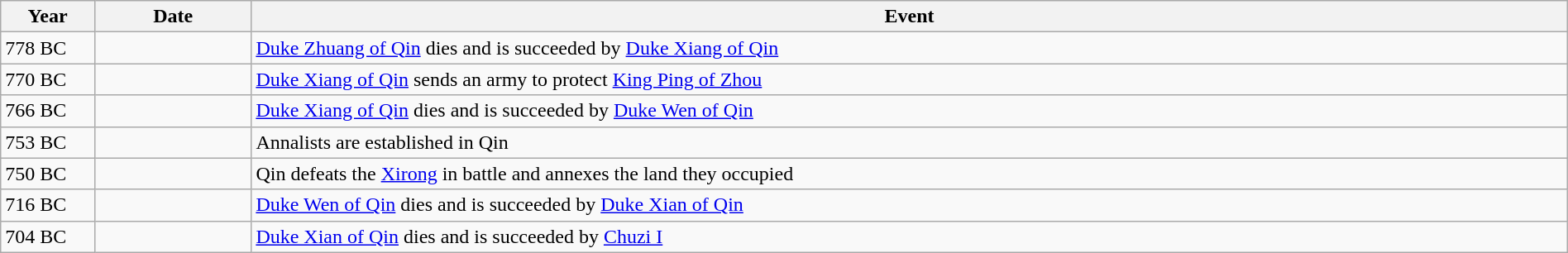<table class="wikitable" width="100%">
<tr>
<th style="width:6%">Year</th>
<th style="width:10%">Date</th>
<th>Event</th>
</tr>
<tr>
<td>778 BC</td>
<td></td>
<td><a href='#'>Duke Zhuang of Qin</a> dies and is succeeded by <a href='#'>Duke Xiang of Qin</a></td>
</tr>
<tr>
<td>770 BC</td>
<td></td>
<td><a href='#'>Duke Xiang of Qin</a> sends an army to protect <a href='#'>King Ping of Zhou</a></td>
</tr>
<tr>
<td>766 BC</td>
<td></td>
<td><a href='#'>Duke Xiang of Qin</a> dies and is succeeded by <a href='#'>Duke Wen of Qin</a></td>
</tr>
<tr>
<td>753 BC</td>
<td></td>
<td>Annalists are established in Qin</td>
</tr>
<tr>
<td>750 BC</td>
<td></td>
<td>Qin defeats the <a href='#'>Xirong</a> in battle and annexes the land they occupied</td>
</tr>
<tr>
<td>716 BC</td>
<td></td>
<td><a href='#'>Duke Wen of Qin</a> dies and is succeeded by <a href='#'>Duke Xian of Qin</a></td>
</tr>
<tr>
<td>704 BC</td>
<td></td>
<td><a href='#'>Duke Xian of Qin</a> dies and is succeeded by <a href='#'>Chuzi I</a></td>
</tr>
</table>
